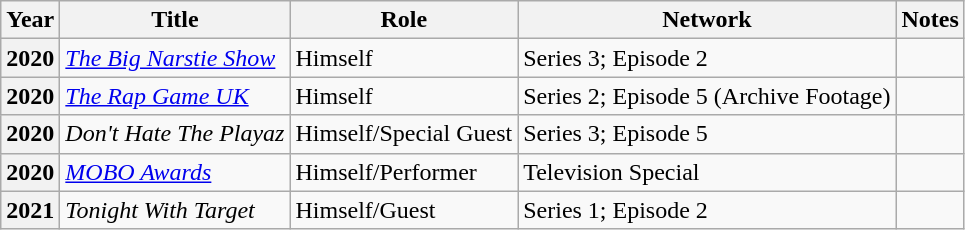<table class="wikitable sortable plainrowheaders">
<tr>
<th scope="col">Year</th>
<th scope="col">Title</th>
<th scope="col">Role</th>
<th scope="col">Network</th>
<th scope="col" class="unsortable">Notes</th>
</tr>
<tr>
<th scope="row">2020</th>
<td><em><a href='#'>The Big Narstie Show</a></em></td>
<td>Himself</td>
<td>Series 3; Episode 2</td>
<td></td>
</tr>
<tr>
<th scope="row">2020</th>
<td><em><a href='#'>The Rap Game UK</a></em></td>
<td>Himself</td>
<td>Series 2; Episode 5 (Archive Footage)</td>
<td></td>
</tr>
<tr>
<th scope="Row">2020</th>
<td><em>Don't Hate The Playaz</em></td>
<td>Himself/Special Guest</td>
<td>Series 3; Episode 5</td>
<td></td>
</tr>
<tr>
<th scope="row">2020</th>
<td><em><a href='#'>MOBO Awards</a></em></td>
<td>Himself/Performer</td>
<td>Television Special</td>
<td></td>
</tr>
<tr>
<th scope="row">2021</th>
<td><em>Tonight With Target</em></td>
<td>Himself/Guest</td>
<td>Series 1; Episode 2</td>
<td></td>
</tr>
</table>
